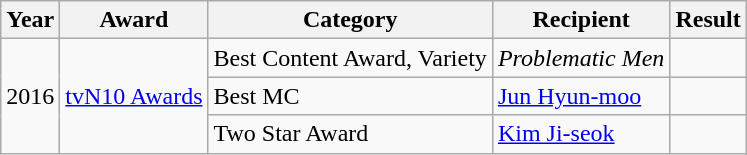<table class="wikitable">
<tr>
<th>Year</th>
<th>Award</th>
<th>Category</th>
<th>Recipient</th>
<th>Result</th>
</tr>
<tr>
<td rowspan=3>2016</td>
<td rowspan=3 style="text-align:center;"><a href='#'>tvN10 Awards</a></td>
<td>Best Content Award, Variety</td>
<td><em>Problematic Men</em></td>
<td></td>
</tr>
<tr>
<td>Best MC</td>
<td><a href='#'>Jun Hyun-moo</a></td>
<td></td>
</tr>
<tr>
<td>Two Star Award</td>
<td><a href='#'>Kim Ji-seok</a></td>
<td></td>
</tr>
</table>
